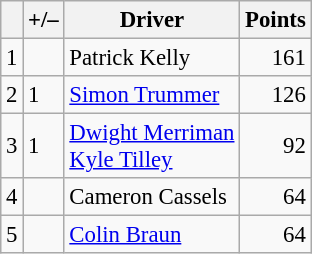<table class="wikitable" style="font-size: 95%;">
<tr>
<th scope="col"></th>
<th scope="col">+/–</th>
<th scope="col">Driver</th>
<th scope="col">Points</th>
</tr>
<tr>
<td align=center>1</td>
<td align="left"></td>
<td> Patrick Kelly</td>
<td align=right>161</td>
</tr>
<tr>
<td align=center>2</td>
<td align="left"> 1</td>
<td> <a href='#'>Simon Trummer</a></td>
<td align=right>126</td>
</tr>
<tr>
<td align=center>3</td>
<td align="left"> 1</td>
<td> <a href='#'>Dwight Merriman</a><br> <a href='#'>Kyle Tilley</a></td>
<td align=right>92</td>
</tr>
<tr>
<td align=center>4</td>
<td align="left"></td>
<td> Cameron Cassels</td>
<td align=right>64</td>
</tr>
<tr>
<td align=center>5</td>
<td align="left"></td>
<td> <a href='#'>Colin Braun</a></td>
<td align=right>64</td>
</tr>
</table>
